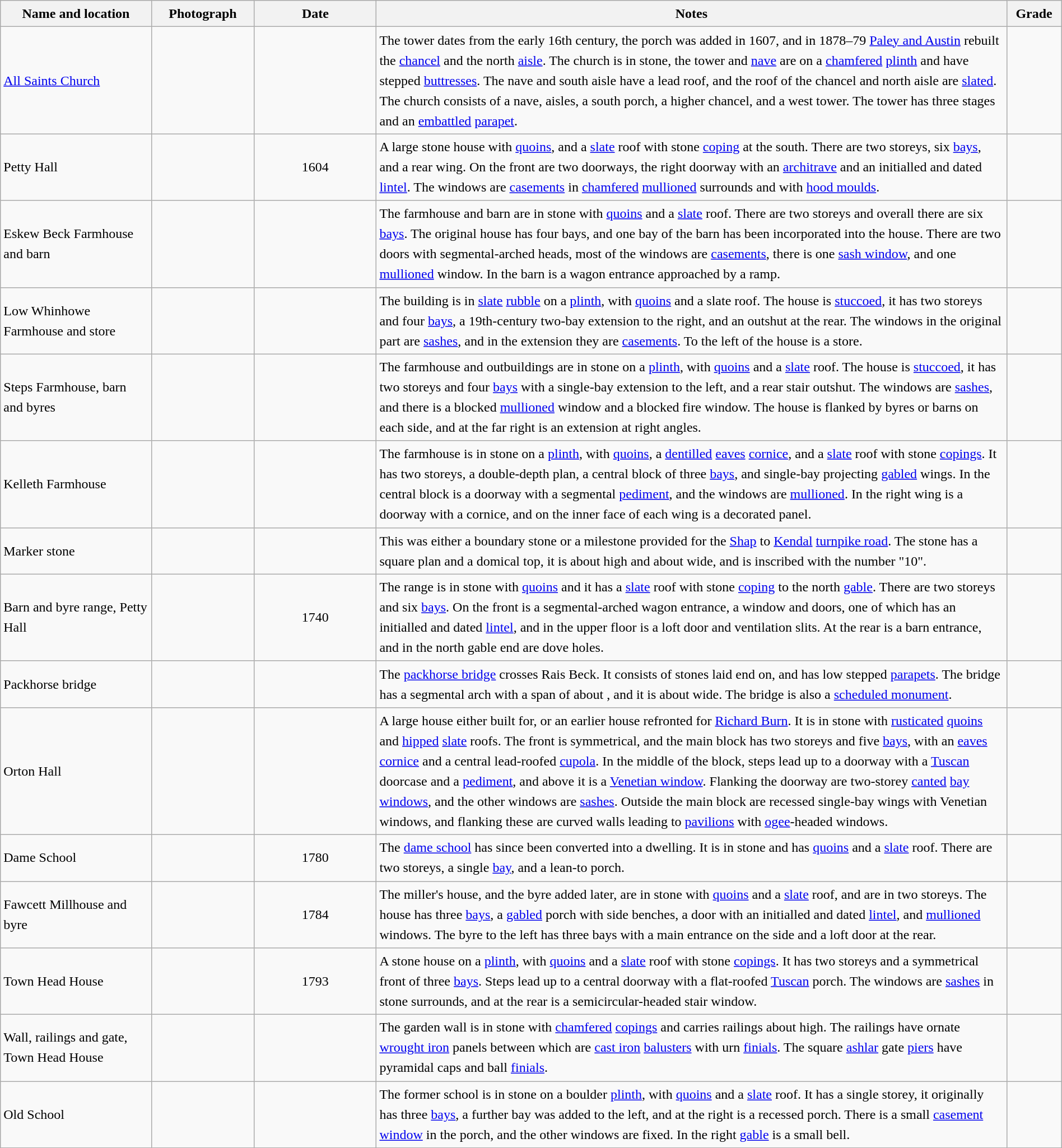<table class="wikitable sortable plainrowheaders" style="width:100%; border:0; text-align:left; line-height:150%;">
<tr>
<th scope="col"  style="width:150px">Name and location</th>
<th scope="col"  style="width:100px" class="unsortable">Photograph</th>
<th scope="col"  style="width:120px">Date</th>
<th scope="col"  style="width:650px" class="unsortable">Notes</th>
<th scope="col"  style="width:50px">Grade</th>
</tr>
<tr>
<td><a href='#'>All Saints Church</a><br><small></small></td>
<td></td>
<td align="center"></td>
<td>The tower dates from the early 16th century, the porch was added in 1607, and in 1878–79 <a href='#'>Paley and Austin</a> rebuilt the <a href='#'>chancel</a> and the north <a href='#'>aisle</a>.  The church is in stone, the tower and <a href='#'>nave</a> are on a <a href='#'>chamfered</a> <a href='#'>plinth</a> and have stepped <a href='#'>buttresses</a>.  The nave and south aisle have a lead roof, and the roof of the chancel and north aisle are <a href='#'>slated</a>.  The church consists of a nave, aisles, a south porch, a higher chancel, and a west tower.  The tower has three stages and an <a href='#'>embattled</a> <a href='#'>parapet</a>.</td>
<td align="center" ></td>
</tr>
<tr>
<td>Petty Hall<br><small></small></td>
<td></td>
<td align="center">1604</td>
<td>A large stone house with <a href='#'>quoins</a>, and a <a href='#'>slate</a> roof with stone <a href='#'>coping</a> at the south.  There are two storeys, six <a href='#'>bays</a>, and a rear wing.  On the front are two doorways, the right doorway with an <a href='#'>architrave</a> and an initialled and dated <a href='#'>lintel</a>.  The windows are <a href='#'>casements</a> in <a href='#'>chamfered</a> <a href='#'>mullioned</a> surrounds and with <a href='#'>hood moulds</a>.</td>
<td align="center" ></td>
</tr>
<tr>
<td>Eskew Beck Farmhouse and barn<br><small></small></td>
<td></td>
<td align="center"></td>
<td>The farmhouse and barn are in stone with <a href='#'>quoins</a> and a <a href='#'>slate</a> roof.  There are two storeys and overall there are six <a href='#'>bays</a>.  The original house has four bays, and one bay of the barn has been incorporated into the house.  There are two doors with segmental-arched heads, most of the windows are <a href='#'>casements</a>, there is one <a href='#'>sash window</a>, and one <a href='#'>mullioned</a> window.  In the barn is a wagon entrance approached by a ramp.</td>
<td align="center" ></td>
</tr>
<tr>
<td>Low Whinhowe Farmhouse and store<br><small></small></td>
<td></td>
<td align="center"></td>
<td>The building is in <a href='#'>slate</a> <a href='#'>rubble</a> on a <a href='#'>plinth</a>, with <a href='#'>quoins</a> and a slate roof.  The house is <a href='#'>stuccoed</a>, it has two storeys and four <a href='#'>bays</a>, a 19th-century two-bay extension to the right, and an outshut at the rear.  The windows in the original part are <a href='#'>sashes</a>, and in the extension they are <a href='#'>casements</a>.  To the left of the house is a store.</td>
<td align="center" ></td>
</tr>
<tr>
<td>Steps Farmhouse, barn and byres<br><small></small></td>
<td></td>
<td align="center"></td>
<td>The farmhouse and outbuildings are in stone on a <a href='#'>plinth</a>, with <a href='#'>quoins</a> and a <a href='#'>slate</a> roof.  The house is <a href='#'>stuccoed</a>, it has two storeys and four <a href='#'>bays</a> with a single-bay extension to the left, and a rear stair outshut.  The windows are <a href='#'>sashes</a>, and there is a blocked <a href='#'>mullioned</a> window and a blocked fire window.  The house is flanked by byres or barns on each side, and at the far right is an extension at right angles.</td>
<td align="center" ></td>
</tr>
<tr>
<td>Kelleth Farmhouse<br><small></small></td>
<td></td>
<td align="center"></td>
<td>The farmhouse is in stone on a <a href='#'>plinth</a>, with <a href='#'>quoins</a>, a <a href='#'>dentilled</a> <a href='#'>eaves</a> <a href='#'>cornice</a>, and a <a href='#'>slate</a> roof with stone <a href='#'>copings</a>.  It has two storeys, a double-depth plan, a central block of three <a href='#'>bays</a>, and single-bay projecting <a href='#'>gabled</a> wings.  In the central block is a doorway with a segmental <a href='#'>pediment</a>, and the windows are <a href='#'>mullioned</a>.  In the right wing is a doorway with a cornice, and on the inner face of each wing is a decorated panel.</td>
<td align="center" ></td>
</tr>
<tr>
<td>Marker stone<br><small></small></td>
<td></td>
<td align="center"></td>
<td>This was either a boundary stone or a milestone provided for the <a href='#'>Shap</a> to <a href='#'>Kendal</a> <a href='#'>turnpike road</a>.  The stone has a square plan and a domical top, it is about  high and about  wide, and is inscribed with the number "10".</td>
<td align="center" ></td>
</tr>
<tr>
<td>Barn and byre range, Petty Hall<br><small></small></td>
<td></td>
<td align="center">1740</td>
<td>The range is in stone with <a href='#'>quoins</a> and it has a <a href='#'>slate</a> roof with stone <a href='#'>coping</a> to the north <a href='#'>gable</a>.  There are two storeys and six <a href='#'>bays</a>.  On the front is a segmental-arched wagon entrance, a window and doors, one of which has an initialled and dated <a href='#'>lintel</a>, and in the upper floor is a loft door and ventilation slits.  At the rear is a barn entrance, and in the north gable end are dove holes.</td>
<td align="center" ></td>
</tr>
<tr>
<td>Packhorse bridge<br><small></small></td>
<td></td>
<td align="center"></td>
<td>The <a href='#'>packhorse bridge</a> crosses Rais Beck.  It consists of stones laid end on, and has low stepped <a href='#'>parapets</a>.  The bridge has a segmental arch with a span of about , and it is about  wide.  The bridge is also a <a href='#'>scheduled monument</a>.</td>
<td align="center" ></td>
</tr>
<tr>
<td>Orton Hall<br><small></small></td>
<td></td>
<td align="center"></td>
<td>A large house either built for, or an earlier house refronted for <a href='#'>Richard Burn</a>.  It is in stone with <a href='#'>rusticated</a> <a href='#'>quoins</a> and <a href='#'>hipped</a> <a href='#'>slate</a> roofs.  The front is symmetrical, and the main block has two storeys and five <a href='#'>bays</a>, with an <a href='#'>eaves</a> <a href='#'>cornice</a> and a central lead-roofed <a href='#'>cupola</a>.  In the middle of the block, steps lead up to a doorway with a <a href='#'>Tuscan</a> doorcase and a <a href='#'>pediment</a>, and above it is a <a href='#'>Venetian window</a>.  Flanking the doorway are two-storey <a href='#'>canted</a> <a href='#'>bay windows</a>, and the other windows are <a href='#'>sashes</a>.  Outside the main block are recessed single-bay wings with Venetian windows, and flanking these are curved walls leading to <a href='#'>pavilions</a> with <a href='#'>ogee</a>-headed windows.</td>
<td align="center" ></td>
</tr>
<tr>
<td>Dame School<br><small></small></td>
<td></td>
<td align="center">1780</td>
<td>The <a href='#'>dame school</a> has since been converted into a dwelling.  It is in stone and has <a href='#'>quoins</a> and a <a href='#'>slate</a> roof.  There are two storeys, a single <a href='#'>bay</a>, and a lean-to porch.</td>
<td align="center" ></td>
</tr>
<tr>
<td>Fawcett Millhouse and byre<br><small></small></td>
<td></td>
<td align="center">1784</td>
<td>The miller's house, and the byre added later, are in stone with <a href='#'>quoins</a> and a <a href='#'>slate</a> roof, and are in two storeys.  The house has three <a href='#'>bays</a>, a <a href='#'>gabled</a> porch with side benches, a door with an initialled and dated <a href='#'>lintel</a>, and <a href='#'>mullioned</a> windows.  The byre to the left has three bays with a main entrance on the side and a loft door at the rear.</td>
<td align="center" ></td>
</tr>
<tr>
<td>Town Head House<br><small></small></td>
<td></td>
<td align="center">1793</td>
<td>A stone house on a <a href='#'>plinth</a>, with <a href='#'>quoins</a> and a <a href='#'>slate</a> roof with stone <a href='#'>copings</a>.  It has two storeys and a symmetrical front of three <a href='#'>bays</a>.  Steps lead up to a central doorway with a flat-roofed <a href='#'>Tuscan</a> porch.  The windows are <a href='#'>sashes</a> in stone surrounds, and at the rear is a semicircular-headed stair window.</td>
<td align="center" ></td>
</tr>
<tr>
<td>Wall, railings and gate,<br>Town Head House<br><small></small></td>
<td></td>
<td align="center"></td>
<td>The garden wall is in stone with <a href='#'>chamfered</a> <a href='#'>copings</a> and carries railings about  high.  The railings have ornate <a href='#'>wrought iron</a> panels between which are <a href='#'>cast iron</a> <a href='#'>balusters</a> with urn <a href='#'>finials</a>.  The square <a href='#'>ashlar</a> gate <a href='#'>piers</a> have pyramidal caps and ball <a href='#'>finials</a>.</td>
<td align="center" ></td>
</tr>
<tr>
<td>Old School<br><small></small></td>
<td></td>
<td align="center"></td>
<td>The former school is in stone on a boulder <a href='#'>plinth</a>, with <a href='#'>quoins</a> and a <a href='#'>slate</a> roof.  It has a single storey, it originally has three <a href='#'>bays</a>, a further bay was added to the left, and at the right is a recessed porch.  There is a small <a href='#'>casement window</a> in the porch, and the other windows are fixed.  In the right <a href='#'>gable</a> is a small bell.</td>
<td align="center" ></td>
</tr>
<tr>
</tr>
</table>
